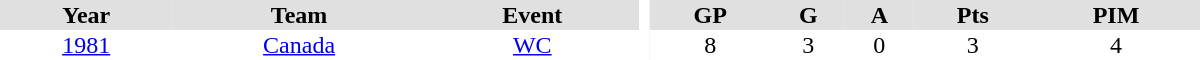<table border="0" cellpadding="1" cellspacing="0" style="text-align:center; width:50em">
<tr style="background:#e0e0e0;">
<th>Year</th>
<th>Team</th>
<th>Event</th>
<th rowspan="99" bgcolor="#ffffff"></th>
<th>GP</th>
<th>G</th>
<th>A</th>
<th>Pts</th>
<th>PIM</th>
</tr>
<tr>
<td><a href='#'>1981</a></td>
<td><a href='#'>Canada</a></td>
<td><a href='#'>WC</a></td>
<td>8</td>
<td>3</td>
<td>0</td>
<td>3</td>
<td>4</td>
</tr>
</table>
